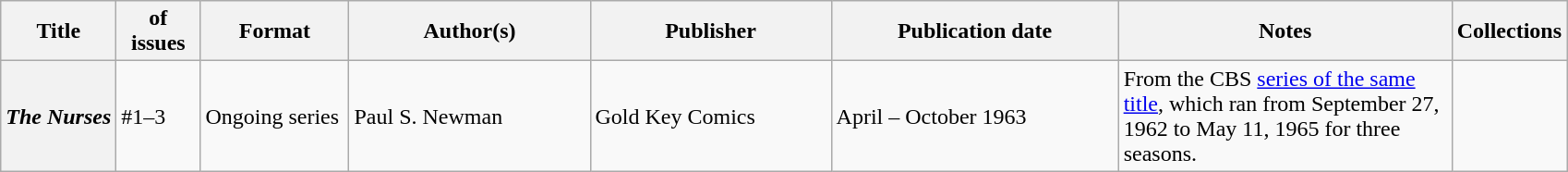<table class="wikitable">
<tr>
<th>Title</th>
<th style="width:40pt"> of issues</th>
<th style="width:75pt">Format</th>
<th style="width:125pt">Author(s)</th>
<th style="width:125pt">Publisher</th>
<th style="width:150pt">Publication date</th>
<th style="width:175pt">Notes</th>
<th>Collections</th>
</tr>
<tr>
<th><em>The Nurses</em></th>
<td>#1–3</td>
<td>Ongoing series</td>
<td>Paul S. Newman</td>
<td>Gold Key Comics</td>
<td>April – October 1963</td>
<td>From the CBS <a href='#'>series of the same title</a>, which ran from September 27, 1962 to May 11, 1965 for three seasons.</td>
<td></td>
</tr>
</table>
